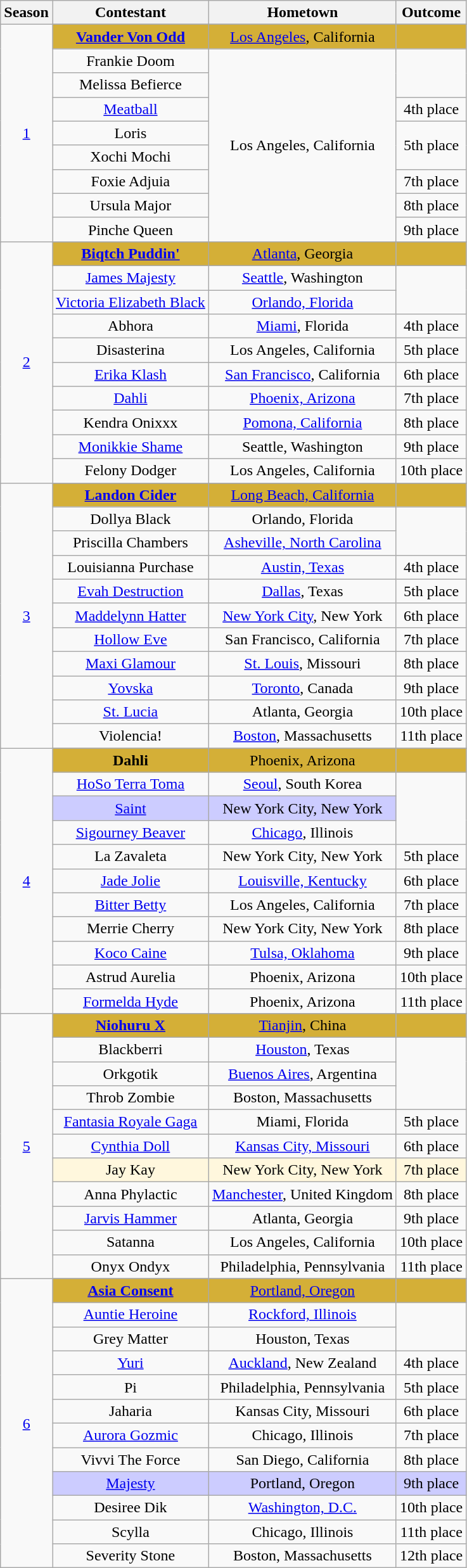<table class="wikitable sortable" style="text-align:center">
<tr>
<th>Season</th>
<th>Contestant</th>
<th>Hometown</th>
<th>Outcome</th>
</tr>
<tr>
<td rowspan="10"><a href='#'>1</a></td>
</tr>
<tr bgcolor="D4AF37">
<td nowrap><strong><a href='#'>Vander Von Odd</a></strong></td>
<td><a href='#'>Los Angeles</a>, California</td>
<td></td>
</tr>
<tr>
<td>Frankie Doom</td>
<td rowspan="9" nowrap>Los Angeles, California</td>
<td rowspan="2"></td>
</tr>
<tr>
<td>Melissa Befierce</td>
</tr>
<tr>
<td><a href='#'>Meatball</a></td>
<td>4th place</td>
</tr>
<tr>
<td>Loris</td>
<td rowspan="2">5th place</td>
</tr>
<tr>
<td>Xochi Mochi</td>
</tr>
<tr>
<td>Foxie Adjuia</td>
<td>7th place</td>
</tr>
<tr>
<td>Ursula Major</td>
<td>8th place</td>
</tr>
<tr>
<td>Pinche Queen</td>
<td>9th place</td>
</tr>
<tr>
<td rowspan="11"><a href='#'>2</a></td>
</tr>
<tr bgcolor="D4AF37">
<td><strong><a href='#'>Biqtch Puddin'</a></strong></td>
<td><a href='#'>Atlanta</a>, Georgia</td>
<td></td>
</tr>
<tr>
<td><a href='#'>James Majesty</a></td>
<td><a href='#'>Seattle</a>, Washington</td>
<td rowspan="2"></td>
</tr>
<tr>
<td nowrap><a href='#'>Victoria Elizabeth Black</a></td>
<td><a href='#'>Orlando, Florida</a></td>
</tr>
<tr>
<td>Abhora</td>
<td><a href='#'>Miami</a>, Florida</td>
<td>4th place</td>
</tr>
<tr>
<td>Disasterina</td>
<td nowrap>Los Angeles, California</td>
<td>5th place</td>
</tr>
<tr>
<td><a href='#'>Erika Klash</a></td>
<td nowrap><a href='#'>San Francisco</a>, California</td>
<td>6th place</td>
</tr>
<tr>
<td><a href='#'>Dahli</a></td>
<td><a href='#'>Phoenix, Arizona</a></td>
<td>7th place</td>
</tr>
<tr>
<td>Kendra Onixxx</td>
<td><a href='#'>Pomona, California</a></td>
<td>8th place</td>
</tr>
<tr>
<td><a href='#'>Monikkie Shame</a></td>
<td>Seattle, Washington</td>
<td>9th place</td>
</tr>
<tr>
<td>Felony Dodger</td>
<td>Los Angeles, California</td>
<td>10th place</td>
</tr>
<tr>
<td rowspan="12"><a href='#'>3</a></td>
</tr>
<tr bgcolor="D4AF37">
<td><strong><a href='#'>Landon Cider</a></strong></td>
<td><a href='#'>Long Beach, California</a></td>
<td></td>
</tr>
<tr>
<td>Dollya Black</td>
<td>Orlando, Florida</td>
<td rowspan="2"></td>
</tr>
<tr>
<td>Priscilla Chambers</td>
<td><a href='#'>Asheville, North Carolina</a></td>
</tr>
<tr>
<td>Louisianna Purchase</td>
<td><a href='#'>Austin, Texas</a></td>
<td>4th place</td>
</tr>
<tr>
<td><a href='#'>Evah Destruction</a></td>
<td><a href='#'>Dallas</a>, Texas</td>
<td>5th place</td>
</tr>
<tr>
<td><a href='#'>Maddelynn Hatter</a></td>
<td nowrap><a href='#'>New York City</a>, New York</td>
<td>6th place</td>
</tr>
<tr>
<td><a href='#'>Hollow Eve</a></td>
<td>San Francisco, California</td>
<td>7th place</td>
</tr>
<tr>
<td><a href='#'>Maxi Glamour</a></td>
<td><a href='#'>St. Louis</a>, Missouri</td>
<td>8th place</td>
</tr>
<tr>
<td><a href='#'>Yovska</a></td>
<td><a href='#'>Toronto</a>, Canada</td>
<td>9th place</td>
</tr>
<tr>
<td><a href='#'>St. Lucia</a></td>
<td>Atlanta, Georgia</td>
<td>10th place</td>
</tr>
<tr>
<td>Violencia!</td>
<td><a href='#'>Boston</a>, Massachusetts</td>
<td>11th place</td>
</tr>
<tr>
<td rowspan="12"><a href='#'>4</a></td>
</tr>
<tr bgcolor="D4AF37">
<td><strong>Dahli</strong></td>
<td>Phoenix, Arizona</td>
<td></td>
</tr>
<tr>
<td><a href='#'>HoSo Terra Toma</a></td>
<td><a href='#'>Seoul</a>, South Korea</td>
<td rowspan="3"></td>
</tr>
<tr bgcolor="CCCCFF">
<td><a href='#'>Saint</a></td>
<td>New York City, New York</td>
</tr>
<tr>
<td><a href='#'>Sigourney Beaver</a></td>
<td><a href='#'>Chicago</a>, Illinois</td>
</tr>
<tr>
<td>La Zavaleta</td>
<td>New York City, New York</td>
<td>5th place</td>
</tr>
<tr>
<td><a href='#'>Jade Jolie</a></td>
<td><a href='#'>Louisville, Kentucky</a></td>
<td>6th place</td>
</tr>
<tr>
<td><a href='#'>Bitter Betty</a></td>
<td>Los Angeles, California</td>
<td>7th place</td>
</tr>
<tr>
<td>Merrie Cherry</td>
<td>New York City, New York</td>
<td>8th place</td>
</tr>
<tr>
<td><a href='#'>Koco Caine</a></td>
<td><a href='#'>Tulsa, Oklahoma</a></td>
<td>9th place</td>
</tr>
<tr>
<td>Astrud Aurelia</td>
<td>Phoenix, Arizona</td>
<td>10th place</td>
</tr>
<tr>
<td><a href='#'>Formelda Hyde</a></td>
<td>Phoenix, Arizona</td>
<td>11th place</td>
</tr>
<tr>
<td rowspan="12"><a href='#'>5</a></td>
</tr>
<tr bgcolor="D4AF37">
<td><strong><a href='#'>Niohuru X</a></strong></td>
<td><a href='#'>Tianjin</a>, China</td>
<td></td>
</tr>
<tr>
<td>Blackberri</td>
<td><a href='#'>Houston</a>, Texas</td>
<td rowspan="3"></td>
</tr>
<tr>
<td>Orkgotik</td>
<td><a href='#'>Buenos Aires</a>, Argentina</td>
</tr>
<tr>
<td>Throb Zombie</td>
<td>Boston, Massachusetts</td>
</tr>
<tr>
<td><a href='#'>Fantasia Royale Gaga</a></td>
<td>Miami, Florida</td>
<td>5th place</td>
</tr>
<tr>
<td><a href='#'>Cynthia Doll</a></td>
<td><a href='#'>Kansas City, Missouri</a></td>
<td>6th place</td>
</tr>
<tr bgcolor="FFF7DD">
<td>Jay Kay</td>
<td>New York City, New York</td>
<td>7th place</td>
</tr>
<tr>
<td>Anna Phylactic</td>
<td nowrap><a href='#'>Manchester</a>, United Kingdom</td>
<td>8th place</td>
</tr>
<tr>
<td><a href='#'>Jarvis Hammer</a></td>
<td>Atlanta, Georgia</td>
<td>9th place</td>
</tr>
<tr>
<td>Satanna</td>
<td>Los Angeles, California</td>
<td>10th place</td>
</tr>
<tr>
<td>Onyx Ondyx</td>
<td nowrap>Philadelphia, Pennsylvania</td>
<td>11th place</td>
</tr>
<tr>
<td rowspan="13"><a href='#'>6</a></td>
</tr>
<tr bgcolor="D4AF37">
<td><strong><a href='#'>Asia Consent</a></strong></td>
<td><a href='#'>Portland, Oregon</a></td>
<td></td>
</tr>
<tr>
<td><a href='#'>Auntie Heroine</a></td>
<td><a href='#'>Rockford, Illinois</a></td>
<td rowspan="2"></td>
</tr>
<tr>
<td>Grey Matter</td>
<td>Houston, Texas</td>
</tr>
<tr>
<td><a href='#'>Yuri</a></td>
<td><a href='#'>Auckland</a>, New Zealand</td>
<td>4th place</td>
</tr>
<tr>
<td>Pi</td>
<td>Philadelphia, Pennsylvania</td>
<td>5th place</td>
</tr>
<tr>
<td>Jaharia</td>
<td>Kansas City, Missouri</td>
<td>6th place</td>
</tr>
<tr>
<td><a href='#'>Aurora Gozmic</a></td>
<td>Chicago, Illinois</td>
<td>7th place</td>
</tr>
<tr>
<td>Vivvi The Force</td>
<td>San Diego, California</td>
<td>8th place</td>
</tr>
<tr bgcolor="CCCCFF">
<td><a href='#'>Majesty</a></td>
<td>Portland, Oregon</td>
<td>9th place</td>
</tr>
<tr>
<td>Desiree Dik</td>
<td><a href='#'>Washington, D.C.</a></td>
<td>10th place</td>
</tr>
<tr>
<td>Scylla</td>
<td>Chicago, Illinois</td>
<td>11th place</td>
</tr>
<tr>
<td>Severity Stone</td>
<td>Boston, Massachusetts</td>
<td>12th place</td>
</tr>
</table>
